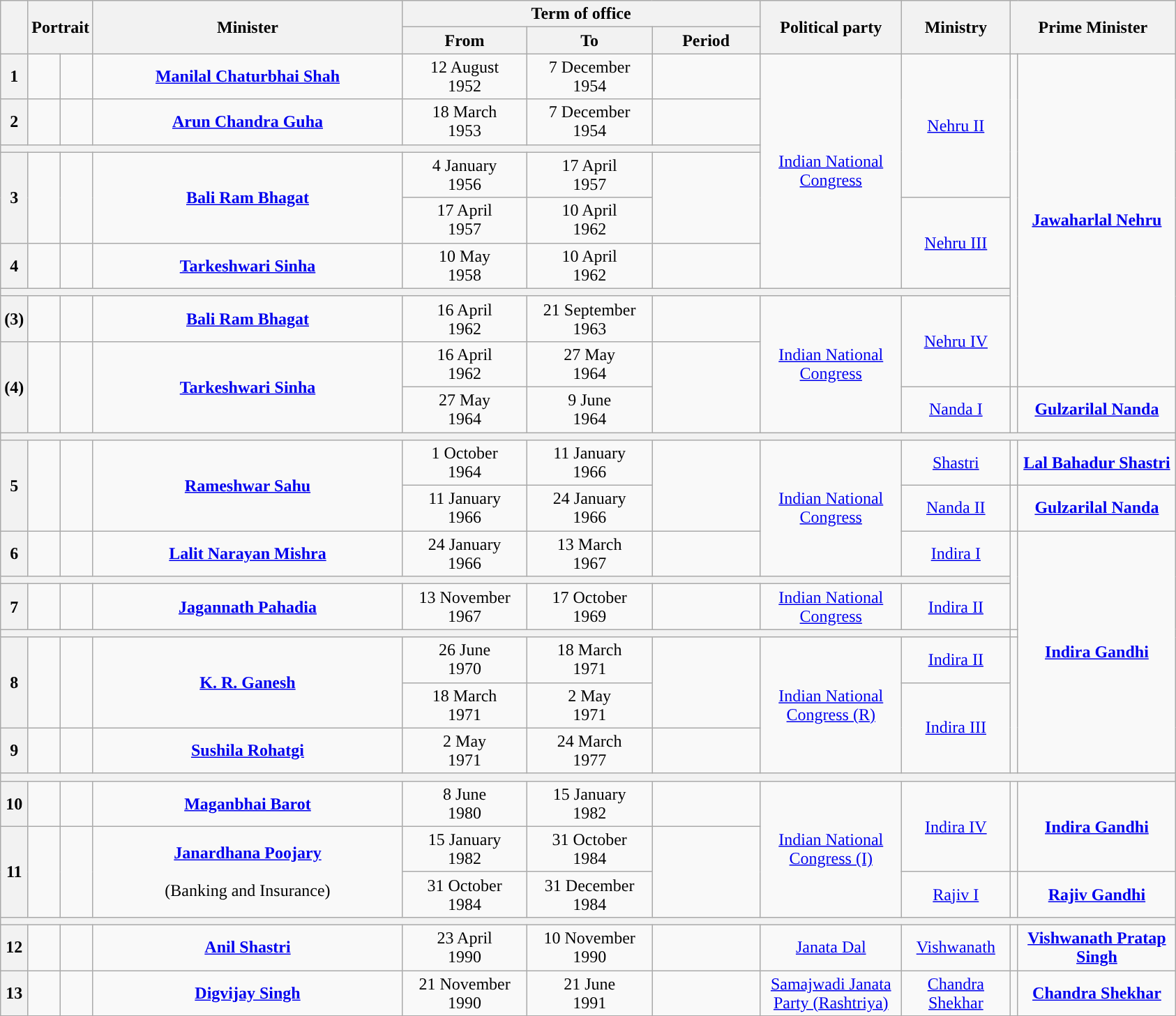<table class="wikitable" style="text-align:center">
<tr>
<th rowspan="2"></th>
<th rowspan="2" colspan="2">Portrait</th>
<th rowspan="2" style="width:18em">Minister<br></th>
<th colspan="3">Term of office</th>
<th rowspan="2" style="width:8em">Political party</th>
<th rowspan="2" style="width:6em">Ministry</th>
<th rowspan="2" colspan="2">Prime Minister</th>
</tr>
<tr>
<th style="width:7em">From</th>
<th style="width:7em">To</th>
<th style="width:6em">Period</th>
</tr>
<tr>
<th>1</th>
<td></td>
<td></td>
<td><strong><a href='#'>Manilal Chaturbhai Shah</a></strong><br></td>
<td>12 August<br>1952</td>
<td>7 December<br>1954</td>
<td><strong></strong></td>
<td rowspan="6"><a href='#'>Indian National Congress</a></td>
<td rowspan="4"><a href='#'>Nehru II</a></td>
<td rowspan="9"></td>
<td rowspan="9" style="width:9em"><strong><a href='#'>Jawaharlal Nehru</a></strong></td>
</tr>
<tr>
<th>2</th>
<td></td>
<td></td>
<td><strong><a href='#'>Arun Chandra Guha</a></strong><br></td>
<td>18 March<br>1953</td>
<td>7 December<br>1954</td>
<td><strong></strong></td>
</tr>
<tr>
<th colspan="7"></th>
</tr>
<tr>
<th rowspan="2">3</th>
<td rowspan="2"></td>
<td rowspan="2"></td>
<td rowspan="2"><strong><a href='#'>Bali Ram Bhagat</a></strong><br></td>
<td>4 January<br>1956</td>
<td>17 April<br>1957</td>
<td rowspan="2"><strong></strong></td>
</tr>
<tr>
<td>17 April<br>1957</td>
<td>10 April<br>1962</td>
<td rowspan="2"><a href='#'>Nehru III</a></td>
</tr>
<tr>
<th>4</th>
<td></td>
<td></td>
<td><strong><a href='#'>Tarkeshwari Sinha</a></strong><br></td>
<td>10 May<br>1958</td>
<td>10 April<br>1962</td>
<td><strong></strong></td>
</tr>
<tr>
<th colspan="9"></th>
</tr>
<tr>
<th>(3)</th>
<td></td>
<td></td>
<td><strong><a href='#'>Bali Ram Bhagat</a></strong><br></td>
<td>16 April<br>1962</td>
<td>21 September<br>1963</td>
<td><strong></strong></td>
<td rowspan="3"><a href='#'>Indian National Congress</a></td>
<td rowspan="2"><a href='#'>Nehru IV</a></td>
</tr>
<tr>
<th rowspan="2">(4)</th>
<td rowspan="2"></td>
<td rowspan="2"></td>
<td rowspan="2"><strong><a href='#'>Tarkeshwari Sinha</a></strong><br></td>
<td>16 April<br>1962</td>
<td>27 May<br>1964</td>
<td rowspan="2"><strong></strong></td>
</tr>
<tr>
<td>27 May<br>1964</td>
<td>9 June<br>1964</td>
<td><a href='#'>Nanda I</a></td>
<td></td>
<td><strong><a href='#'>Gulzarilal Nanda</a></strong></td>
</tr>
<tr>
<th colspan="11"></th>
</tr>
<tr>
<th rowspan="2">5</th>
<td rowspan="2"></td>
<td rowspan="2"></td>
<td rowspan="2"><strong><a href='#'>Rameshwar Sahu</a></strong><br></td>
<td>1 October<br>1964</td>
<td>11 January<br>1966</td>
<td rowspan="2"><strong></strong></td>
<td rowspan="3"><a href='#'>Indian National Congress</a></td>
<td><a href='#'>Shastri</a></td>
<td></td>
<td><strong><a href='#'>Lal Bahadur Shastri</a></strong></td>
</tr>
<tr>
<td>11 January<br>1966</td>
<td>24 January<br>1966</td>
<td><a href='#'>Nanda II</a></td>
<td></td>
<td><strong><a href='#'>Gulzarilal Nanda</a></strong></td>
</tr>
<tr>
<th>6</th>
<td></td>
<td></td>
<td><strong><a href='#'>Lalit Narayan Mishra</a></strong><br></td>
<td>24 January<br>1966</td>
<td>13 March<br>1967</td>
<td><strong></strong></td>
<td><a href='#'>Indira I</a></td>
<td rowspan="3"></td>
<td rowspan="7"><strong><a href='#'>Indira Gandhi</a></strong></td>
</tr>
<tr>
<th colspan="9"></th>
</tr>
<tr>
<th>7</th>
<td></td>
<td></td>
<td><strong><a href='#'>Jagannath Pahadia</a></strong><br></td>
<td>13 November<br>1967</td>
<td>17 October<br>1969</td>
<td><strong></strong></td>
<td><a href='#'>Indian National Congress</a></td>
<td><a href='#'>Indira II</a></td>
</tr>
<tr>
<th colspan="9"></th>
</tr>
<tr>
<th rowspan="2">8</th>
<td rowspan="2"></td>
<td rowspan="2"></td>
<td rowspan="2"><strong><a href='#'>K. R. Ganesh</a></strong><br></td>
<td>26 June<br>1970</td>
<td>18 March<br>1971</td>
<td rowspan="2"><strong></strong></td>
<td rowspan="3"><a href='#'>Indian National Congress (R)</a></td>
<td><a href='#'>Indira II</a></td>
<td rowspan="3"></td>
</tr>
<tr>
<td>18 March<br>1971</td>
<td>2 May<br>1971</td>
<td rowspan="2"><a href='#'>Indira III</a></td>
</tr>
<tr>
<th>9</th>
<td></td>
<td></td>
<td><strong><a href='#'>Sushila Rohatgi</a></strong><br></td>
<td>2 May<br>1971</td>
<td>24 March<br>1977</td>
<td><strong></strong></td>
</tr>
<tr>
<th colspan="11"></th>
</tr>
<tr>
<th>10</th>
<td></td>
<td></td>
<td><strong><a href='#'>Maganbhai Barot</a></strong><br></td>
<td>8 June<br>1980</td>
<td>15 January<br>1982</td>
<td><strong></strong></td>
<td rowspan="3"><a href='#'>Indian National Congress (I)</a></td>
<td rowspan="2"><a href='#'>Indira IV</a></td>
<td rowspan="2"></td>
<td rowspan="2"><strong><a href='#'>Indira Gandhi</a></strong></td>
</tr>
<tr>
<th rowspan="2">11</th>
<td rowspan="2"></td>
<td rowspan="2"></td>
<td rowspan="2"><strong><a href='#'>Janardhana Poojary</a></strong><br><br>(Banking and Insurance)</td>
<td>15 January<br>1982</td>
<td>31 October<br>1984</td>
<td rowspan="2"><strong></strong></td>
</tr>
<tr>
<td>31 October<br>1984</td>
<td>31 December<br>1984</td>
<td><a href='#'>Rajiv I</a></td>
<td></td>
<td><strong><a href='#'>Rajiv Gandhi</a></strong></td>
</tr>
<tr>
<th colspan="11"></th>
</tr>
<tr>
<th>12</th>
<td></td>
<td></td>
<td><strong><a href='#'>Anil Shastri</a></strong><br></td>
<td>23 April<br>1990</td>
<td>10 November<br>1990</td>
<td><strong></strong></td>
<td><a href='#'>Janata Dal</a></td>
<td><a href='#'>Vishwanath</a></td>
<td></td>
<td><strong><a href='#'>Vishwanath Pratap Singh</a></strong></td>
</tr>
<tr>
<th>13</th>
<td></td>
<td></td>
<td><strong><a href='#'>Digvijay Singh</a></strong><br></td>
<td>21 November<br>1990</td>
<td>21 June<br>1991</td>
<td><strong></strong></td>
<td><a href='#'>Samajwadi Janata Party (Rashtriya)</a></td>
<td><a href='#'>Chandra Shekhar</a></td>
<td></td>
<td><strong><a href='#'>Chandra Shekhar</a></strong></td>
</tr>
<tr>
</tr>
</table>
